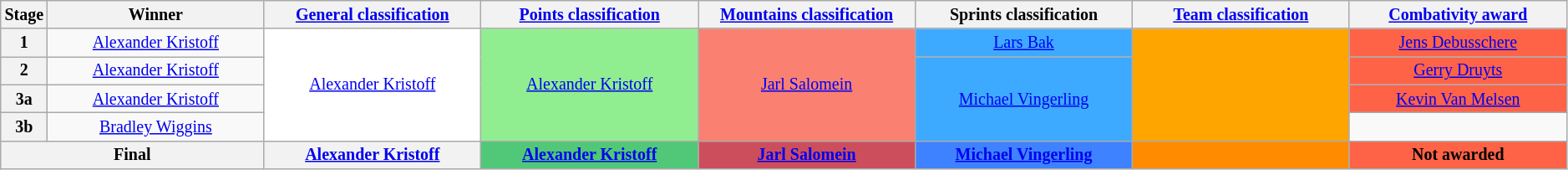<table class="wikitable" style="text-align: center; font-size:smaller;">
<tr>
<th style="width:1.02%;">Stage</th>
<th style="width:14.14%;">Winner</th>
<th style="width:14.14%;"><a href='#'>General classification</a><br></th>
<th style="width:14.14%;"><a href='#'>Points classification</a><br></th>
<th style="width:14.14%;"><a href='#'>Mountains classification</a><br></th>
<th style="width:14.14%;">Sprints classification<br></th>
<th style="width:14.14%;"><a href='#'>Team classification</a></th>
<th style="width:14.14%;"><a href='#'>Combativity award</a></th>
</tr>
<tr>
<th>1</th>
<td><a href='#'>Alexander Kristoff</a></td>
<td style="background:white;" rowspan=4><a href='#'>Alexander Kristoff</a></td>
<td style="background:lightgreen;" rowspan=4><a href='#'>Alexander Kristoff</a></td>
<td style="background:salmon;" rowspan=4><a href='#'>Jarl Salomein</a></td>
<td style="background:#3eaaff;"><a href='#'>Lars Bak</a></td>
<td style="background:orange;" rowspan=4></td>
<td style="background:tomato;"><a href='#'>Jens Debusschere</a></td>
</tr>
<tr>
<th>2</th>
<td><a href='#'>Alexander Kristoff</a></td>
<td style="background:#3eaaff;" rowspan=3><a href='#'>Michael Vingerling</a></td>
<td style="background:tomato;"><a href='#'>Gerry Druyts</a></td>
</tr>
<tr>
<th>3a</th>
<td><a href='#'>Alexander Kristoff</a></td>
<td style="background:tomato;"><a href='#'>Kevin Van Melsen</a></td>
</tr>
<tr>
<th>3b</th>
<td><a href='#'>Bradley Wiggins</a></td>
<td></td>
</tr>
<tr>
<th colspan=2>Final</th>
<th style="background:#f2f2f2;"><a href='#'>Alexander Kristoff</a></th>
<th style="background:#50c878;"><a href='#'>Alexander Kristoff</a></th>
<th style="background:#cc4e5c;"><a href='#'>Jarl Salomein</a></th>
<th style="background:#3e82ff;"><a href='#'>Michael Vingerling</a></th>
<th style="background:darkorange;"></th>
<th style="background:tomato;">Not awarded</th>
</tr>
</table>
